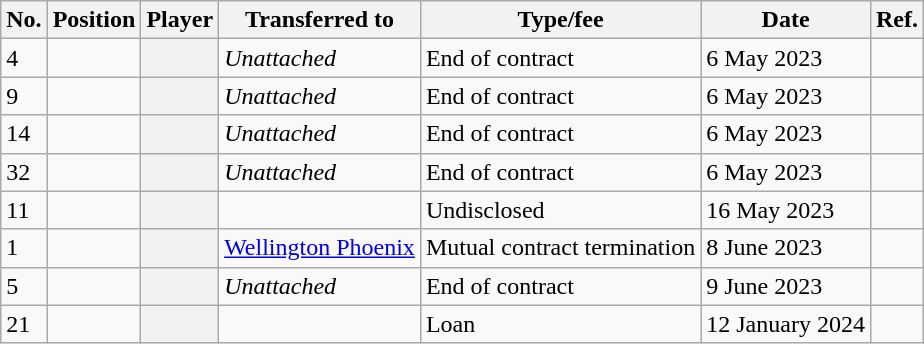<table class="wikitable plainrowheaders sortable" style="text-align:center; text-align:left">
<tr>
<th scope="col">No.</th>
<th scope="col">Position</th>
<th scope="col">Player</th>
<th scope="col">Transferred to</th>
<th scope="col">Type/fee</th>
<th scope="col">Date</th>
<th scope="col" class="unsortable">Ref.</th>
</tr>
<tr>
<td>4</td>
<td></td>
<th scope="row"></th>
<td><em>Unattached</em></td>
<td>End of contract</td>
<td>6 May 2023</td>
<td></td>
</tr>
<tr>
<td>9</td>
<td></td>
<th scope="row"></th>
<td><em>Unattached</em></td>
<td>End of contract</td>
<td>6 May 2023</td>
<td></td>
</tr>
<tr>
<td>14</td>
<td></td>
<th scope="row"></th>
<td><em>Unattached</em></td>
<td>End of contract</td>
<td>6 May 2023</td>
<td></td>
</tr>
<tr>
<td>32</td>
<td></td>
<th scope="row"></th>
<td><em>Unattached</em></td>
<td>End of contract</td>
<td>6 May 2023</td>
<td></td>
</tr>
<tr>
<td>11</td>
<td></td>
<th scope="row"></th>
<td></td>
<td>Undisclosed</td>
<td>16 May 2023</td>
<td></td>
</tr>
<tr>
<td>1</td>
<td></td>
<th scope="row"></th>
<td><a href='#'>Wellington Phoenix</a></td>
<td>Mutual contract termination</td>
<td>8 June 2023</td>
<td></td>
</tr>
<tr>
<td>5</td>
<td></td>
<th scope="row"></th>
<td><em>Unattached</em></td>
<td>End of contract</td>
<td>9 June 2023</td>
<td></td>
</tr>
<tr>
<td>21</td>
<td></td>
<th scope="row"></th>
<td></td>
<td>Loan</td>
<td>12 January 2024</td>
<td></td>
</tr>
</table>
